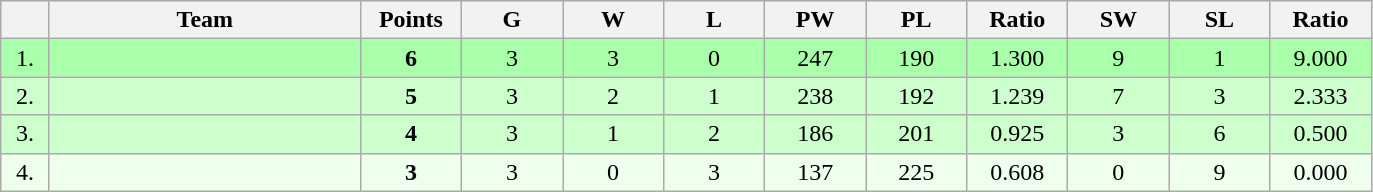<table class=wikitable style="text-align:center">
<tr style="background: #DCDCDC">
<th width="25"></th>
<th width="200">Team</th>
<th width="60">Points</th>
<th width="60">G</th>
<th width="60">W</th>
<th width="60">L</th>
<th width="60">PW</th>
<th width="60">PL</th>
<th width="60">Ratio</th>
<th width="60">SW</th>
<th width="60">SL</th>
<th width="60">Ratio</th>
</tr>
<tr style="background: #AAFFAA">
<td>1.</td>
<td align=left></td>
<td><strong>6</strong></td>
<td>3</td>
<td>3</td>
<td>0</td>
<td>247</td>
<td>190</td>
<td>1.300</td>
<td>9</td>
<td>1</td>
<td>9.000</td>
</tr>
<tr style="background: #CCFFCC">
<td>2.</td>
<td align=left></td>
<td><strong>5</strong></td>
<td>3</td>
<td>2</td>
<td>1</td>
<td>238</td>
<td>192</td>
<td>1.239</td>
<td>7</td>
<td>3</td>
<td>2.333</td>
</tr>
<tr style="background: #CCFFCC">
<td>3.</td>
<td align=left></td>
<td><strong>4</strong></td>
<td>3</td>
<td>1</td>
<td>2</td>
<td>186</td>
<td>201</td>
<td>0.925</td>
<td>3</td>
<td>6</td>
<td>0.500</td>
</tr>
<tr style="background: #EEFFEE">
<td>4.</td>
<td align=left></td>
<td><strong>3</strong></td>
<td>3</td>
<td>0</td>
<td>3</td>
<td>137</td>
<td>225</td>
<td>0.608</td>
<td>0</td>
<td>9</td>
<td>0.000</td>
</tr>
</table>
